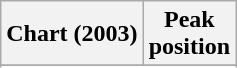<table class="wikitable sortable plainrowheaders" style="text-align:center">
<tr>
<th>Chart (2003)</th>
<th>Peak<br>position</th>
</tr>
<tr>
</tr>
<tr>
</tr>
</table>
